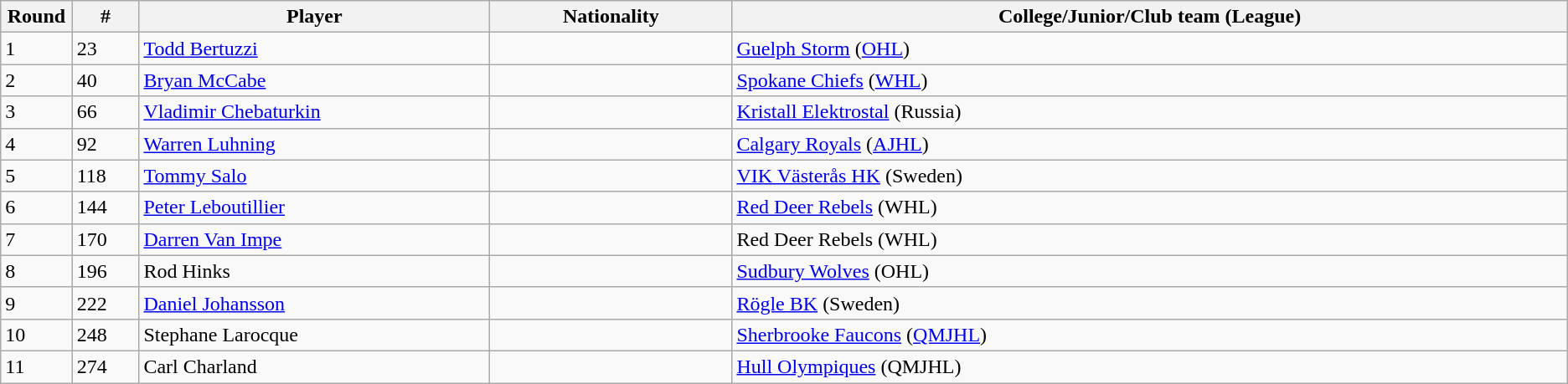<table class="wikitable">
<tr align="center">
<th bgcolor="#DDDDFF" width="4.0%">Round</th>
<th bgcolor="#DDDDFF" width="4.0%">#</th>
<th bgcolor="#DDDDFF" width="21.0%">Player</th>
<th bgcolor="#DDDDFF" width="14.5%">Nationality</th>
<th bgcolor="#DDDDFF" width="50.0%">College/Junior/Club team (League)</th>
</tr>
<tr>
<td>1</td>
<td>23</td>
<td><a href='#'>Todd Bertuzzi</a></td>
<td></td>
<td><a href='#'>Guelph Storm</a> (<a href='#'>OHL</a>)</td>
</tr>
<tr>
<td>2</td>
<td>40</td>
<td><a href='#'>Bryan McCabe</a></td>
<td></td>
<td><a href='#'>Spokane Chiefs</a> (<a href='#'>WHL</a>)</td>
</tr>
<tr>
<td>3</td>
<td>66</td>
<td><a href='#'>Vladimir Chebaturkin</a></td>
<td></td>
<td><a href='#'>Kristall Elektrostal</a> (Russia)</td>
</tr>
<tr>
<td>4</td>
<td>92</td>
<td><a href='#'>Warren Luhning</a></td>
<td></td>
<td><a href='#'>Calgary Royals</a> (<a href='#'>AJHL</a>)</td>
</tr>
<tr>
<td>5</td>
<td>118</td>
<td><a href='#'>Tommy Salo</a></td>
<td></td>
<td><a href='#'>VIK Västerås HK</a> (Sweden)</td>
</tr>
<tr>
<td>6</td>
<td>144</td>
<td><a href='#'>Peter Leboutillier</a></td>
<td></td>
<td><a href='#'>Red Deer Rebels</a> (WHL)</td>
</tr>
<tr>
<td>7</td>
<td>170</td>
<td><a href='#'>Darren Van Impe</a></td>
<td></td>
<td>Red Deer Rebels (WHL)</td>
</tr>
<tr>
<td>8</td>
<td>196</td>
<td>Rod Hinks</td>
<td></td>
<td><a href='#'>Sudbury Wolves</a> (OHL)</td>
</tr>
<tr>
<td>9</td>
<td>222</td>
<td><a href='#'>Daniel Johansson</a></td>
<td></td>
<td><a href='#'>Rögle BK</a> (Sweden)</td>
</tr>
<tr>
<td>10</td>
<td>248</td>
<td>Stephane Larocque</td>
<td></td>
<td><a href='#'>Sherbrooke Faucons</a> (<a href='#'>QMJHL</a>)</td>
</tr>
<tr>
<td>11</td>
<td>274</td>
<td>Carl Charland</td>
<td></td>
<td><a href='#'>Hull Olympiques</a> (QMJHL)</td>
</tr>
</table>
